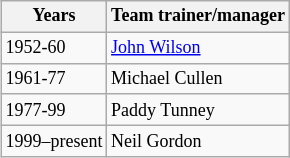<table class="wikitable collapsible collapsed infobox" style="font-size:75%">
<tr>
<th>Years</th>
<th>Team trainer/manager</th>
</tr>
<tr>
<td>1952-60</td>
<td><a href='#'>John Wilson</a></td>
</tr>
<tr>
<td>1961-77</td>
<td>Michael Cullen</td>
</tr>
<tr>
<td>1977-99</td>
<td>Paddy Tunney</td>
</tr>
<tr>
<td>1999–present</td>
<td>Neil Gordon</td>
</tr>
</table>
